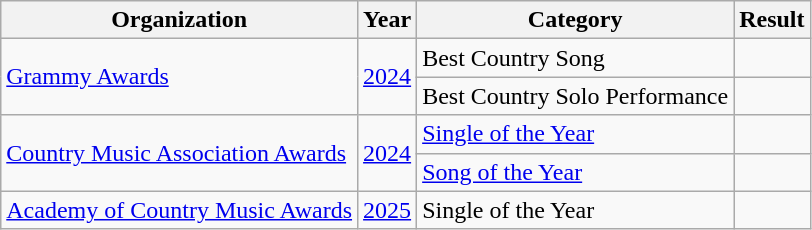<table class="wikitable sortable plainrowheaders" style="border:none; margin:0;">
<tr>
<th scope="col">Organization</th>
<th scope="col">Year</th>
<th scope="col">Category</th>
<th scope="col">Result</th>
</tr>
<tr>
<td rowspan="2"><a href='#'>Grammy Awards</a></td>
<td rowspan="2"><a href='#'>2024</a></td>
<td>Best Country Song</td>
<td></td>
</tr>
<tr>
<td>Best Country Solo Performance</td>
<td></td>
</tr>
<tr>
<td rowspan="2"><a href='#'>Country Music Association Awards</a></td>
<td rowspan="2"><a href='#'>2024</a></td>
<td><a href='#'>Single of the Year</a></td>
<td></td>
</tr>
<tr>
<td><a href='#'>Song of the Year</a></td>
<td></td>
</tr>
<tr>
<td><a href='#'>Academy of Country Music Awards</a></td>
<td><a href='#'>2025</a></td>
<td>Single of the Year</td>
<td></td>
</tr>
</table>
